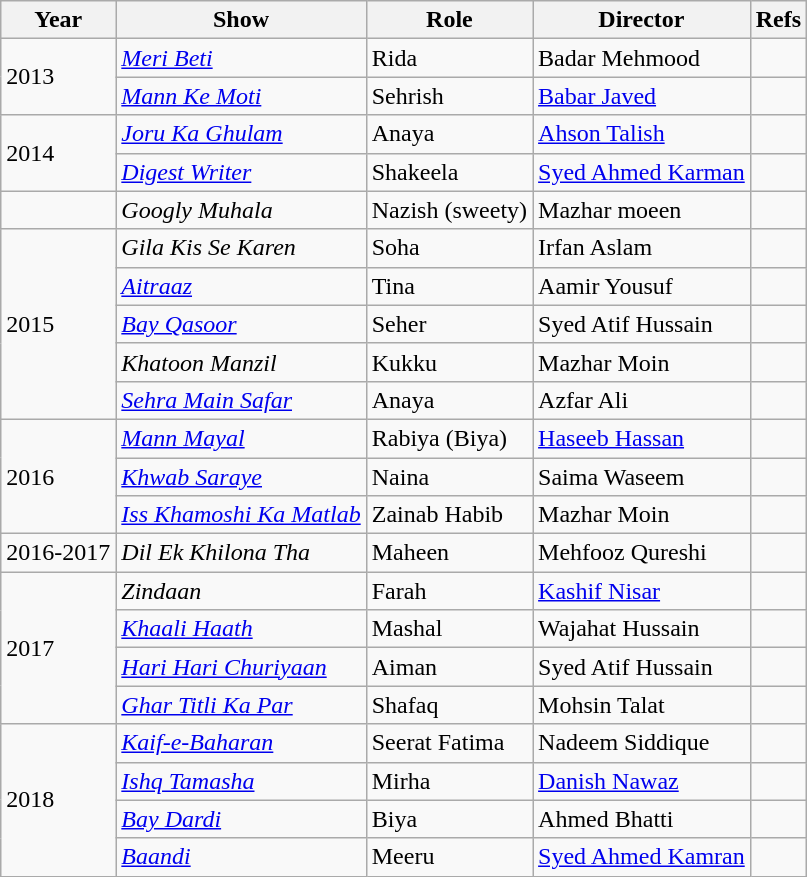<table class="wikitable sortable plainrowheaders">
<tr style="text-align:center;">
<th scope="col">Year</th>
<th scope="col">Show</th>
<th scope="col">Role</th>
<th scope="col">Director</th>
<th class="unsortable" scope="col">Refs</th>
</tr>
<tr>
<td rowspan="2">2013</td>
<td><em><a href='#'>Meri Beti</a></em></td>
<td>Rida</td>
<td>Badar Mehmood</td>
<td></td>
</tr>
<tr>
<td><em><a href='#'>Mann Ke Moti</a></em></td>
<td>Sehrish</td>
<td><a href='#'>Babar Javed</a></td>
<td></td>
</tr>
<tr>
<td rowspan="2">2014</td>
<td><em><a href='#'>Joru Ka Ghulam</a></em></td>
<td>Anaya</td>
<td><a href='#'>Ahson Talish</a></td>
<td></td>
</tr>
<tr>
<td><em><a href='#'>Digest Writer</a></em></td>
<td>Shakeela</td>
<td><a href='#'>Syed Ahmed Karman</a></td>
<td></td>
</tr>
<tr>
<td></td>
<td><em>Googly Muhala</em></td>
<td>Nazish (sweety)</td>
<td>Mazhar moeen</td>
</tr>
<tr>
<td rowspan="5">2015</td>
<td><em>Gila Kis Se Karen</em></td>
<td>Soha</td>
<td>Irfan Aslam</td>
<td></td>
</tr>
<tr>
<td><em><a href='#'>Aitraaz</a></em></td>
<td>Tina</td>
<td>Aamir Yousuf</td>
<td></td>
</tr>
<tr>
<td><em><a href='#'>Bay Qasoor</a></em></td>
<td>Seher</td>
<td>Syed Atif Hussain</td>
<td></td>
</tr>
<tr>
<td><em>Khatoon Manzil</em></td>
<td>Kukku</td>
<td>Mazhar Moin</td>
<td></td>
</tr>
<tr>
<td><em><a href='#'>Sehra Main Safar</a></em></td>
<td>Anaya</td>
<td>Azfar Ali</td>
<td></td>
</tr>
<tr>
<td rowspan="3">2016</td>
<td><em><a href='#'>Mann Mayal</a></em></td>
<td>Rabiya (Biya)</td>
<td><a href='#'>Haseeb Hassan</a></td>
<td></td>
</tr>
<tr>
<td><em><a href='#'>Khwab Saraye</a></em></td>
<td>Naina</td>
<td>Saima Waseem</td>
<td></td>
</tr>
<tr>
<td><em><a href='#'>Iss Khamoshi Ka Matlab</a></em></td>
<td>Zainab Habib</td>
<td>Mazhar Moin</td>
<td></td>
</tr>
<tr>
<td>2016-2017</td>
<td><em>Dil Ek Khilona Tha</em></td>
<td>Maheen</td>
<td>Mehfooz Qureshi</td>
<td></td>
</tr>
<tr>
<td rowspan="4">2017</td>
<td><em>Zindaan</em></td>
<td>Farah</td>
<td><a href='#'>Kashif Nisar</a></td>
<td></td>
</tr>
<tr>
<td><em><a href='#'>Khaali Haath</a></em></td>
<td>Mashal</td>
<td>Wajahat Hussain</td>
<td></td>
</tr>
<tr>
<td><em><a href='#'>Hari Hari Churiyaan</a></em></td>
<td>Aiman</td>
<td>Syed Atif Hussain</td>
<td></td>
</tr>
<tr>
<td><em><a href='#'>Ghar Titli Ka Par</a></em></td>
<td>Shafaq</td>
<td>Mohsin Talat</td>
<td></td>
</tr>
<tr>
<td rowspan="4">2018</td>
<td><em><a href='#'>Kaif-e-Baharan</a></em></td>
<td>Seerat Fatima</td>
<td>Nadeem Siddique</td>
<td></td>
</tr>
<tr>
<td><em><a href='#'>Ishq Tamasha</a></em></td>
<td>Mirha</td>
<td><a href='#'>Danish Nawaz</a></td>
<td></td>
</tr>
<tr>
<td><em><a href='#'>Bay Dardi</a></em></td>
<td>Biya</td>
<td>Ahmed Bhatti</td>
<td></td>
</tr>
<tr>
<td><em><a href='#'>Baandi</a></em></td>
<td>Meeru</td>
<td><a href='#'>Syed Ahmed Kamran</a></td>
<td></td>
</tr>
</table>
